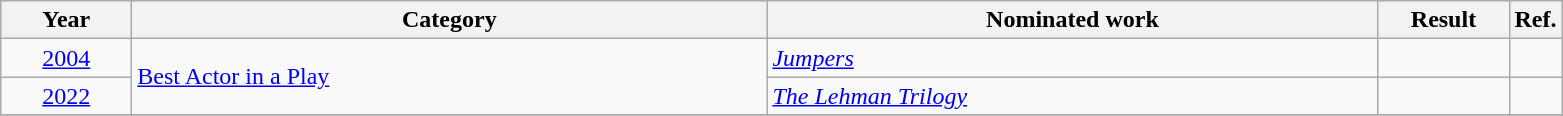<table class=wikitable>
<tr>
<th scope="col" style="width:5em;">Year</th>
<th scope="col" style="width:26em;">Category</th>
<th scope="col" style="width:25em;">Nominated work</th>
<th scope="col" style="width:5em;">Result</th>
<th>Ref.</th>
</tr>
<tr>
<td style="text-align:center;"><a href='#'>2004</a></td>
<td rowspan=2><a href='#'>Best Actor in a Play</a></td>
<td><em><a href='#'>Jumpers</a></em></td>
<td></td>
<td></td>
</tr>
<tr>
<td style="text-align:center;"><a href='#'>2022</a></td>
<td><em><a href='#'>The Lehman Trilogy</a></em></td>
<td></td>
<td></td>
</tr>
<tr>
</tr>
</table>
